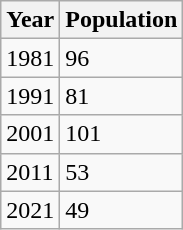<table class="wikitable">
<tr>
<th>Year</th>
<th>Population</th>
</tr>
<tr>
<td>1981</td>
<td>96</td>
</tr>
<tr>
<td>1991</td>
<td>81</td>
</tr>
<tr>
<td>2001</td>
<td>101</td>
</tr>
<tr>
<td>2011</td>
<td>53</td>
</tr>
<tr>
<td>2021</td>
<td>49</td>
</tr>
</table>
